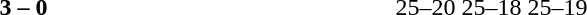<table>
<tr>
<th width=200></th>
<th width=80></th>
<th width=200></th>
<th width=220></th>
</tr>
<tr>
<td align=right><strong></strong></td>
<td align=center><strong>3 – 0</strong></td>
<td></td>
<td>25–20 25–18 25–19</td>
</tr>
</table>
